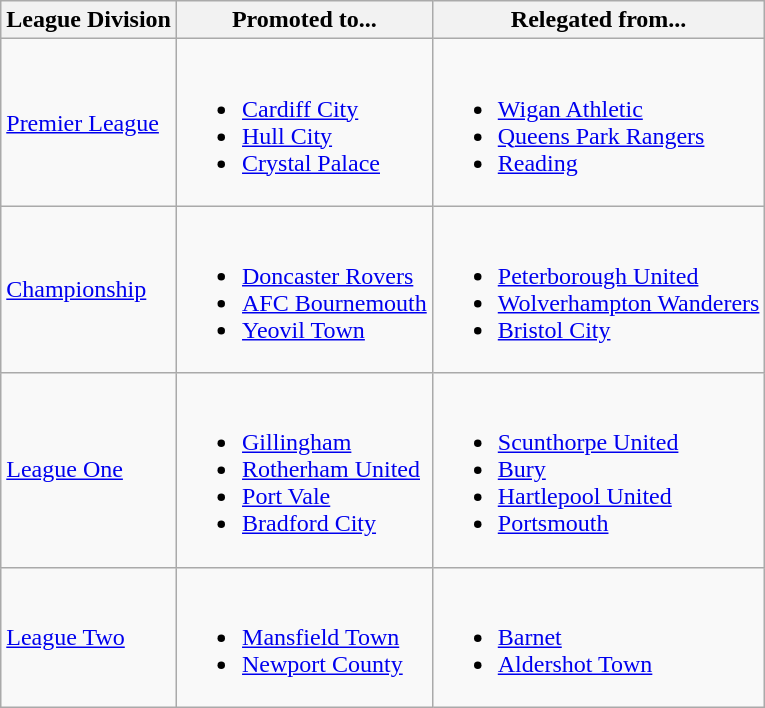<table class="wikitable">
<tr>
<th>League Division</th>
<th> Promoted to...</th>
<th> Relegated from...</th>
</tr>
<tr>
<td><a href='#'>Premier League</a></td>
<td><br><ul><li><a href='#'>Cardiff City</a> </li><li><a href='#'>Hull City</a> </li><li><a href='#'>Crystal Palace</a> </li></ul></td>
<td><br><ul><li><a href='#'>Wigan Athletic</a> </li><li><a href='#'>Queens Park Rangers</a> </li><li><a href='#'>Reading</a> </li></ul></td>
</tr>
<tr>
<td><a href='#'>Championship</a></td>
<td><br><ul><li><a href='#'>Doncaster Rovers</a> </li><li><a href='#'>AFC Bournemouth</a> </li><li><a href='#'>Yeovil Town</a> </li></ul></td>
<td><br><ul><li><a href='#'>Peterborough United</a> </li><li><a href='#'>Wolverhampton Wanderers</a> </li><li><a href='#'>Bristol City</a> </li></ul></td>
</tr>
<tr>
<td><a href='#'>League One</a></td>
<td><br><ul><li><a href='#'>Gillingham</a> </li><li><a href='#'>Rotherham United</a> </li><li><a href='#'>Port Vale</a> </li><li><a href='#'>Bradford City</a> </li></ul></td>
<td><br><ul><li><a href='#'>Scunthorpe United</a> </li><li><a href='#'>Bury</a> </li><li><a href='#'>Hartlepool United</a> </li><li><a href='#'>Portsmouth</a> </li></ul></td>
</tr>
<tr>
<td><a href='#'>League Two</a></td>
<td><br><ul><li><a href='#'>Mansfield Town</a> </li><li><a href='#'>Newport County</a> </li></ul></td>
<td><br><ul><li><a href='#'>Barnet</a> </li><li><a href='#'>Aldershot Town</a> </li></ul></td>
</tr>
</table>
